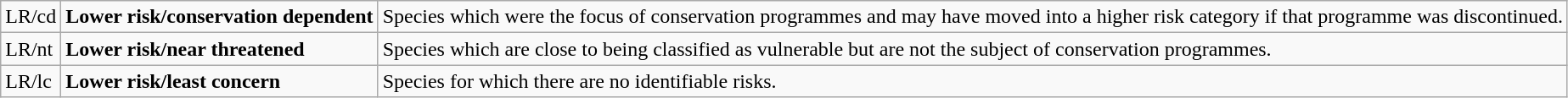<table class="wikitable" style="text-align:left">
<tr>
<td>LR/cd</td>
<td><strong>Lower risk/conservation dependent</strong></td>
<td>Species which were the focus of conservation programmes and may have moved into a higher risk category if that programme was discontinued.</td>
</tr>
<tr>
<td>LR/nt</td>
<td><strong>Lower risk/near threatened</strong></td>
<td>Species which are close to being classified as vulnerable but are not the subject of conservation programmes.</td>
</tr>
<tr>
<td>LR/lc</td>
<td><strong>Lower risk/least concern</strong></td>
<td>Species for which there are no identifiable risks.</td>
</tr>
</table>
